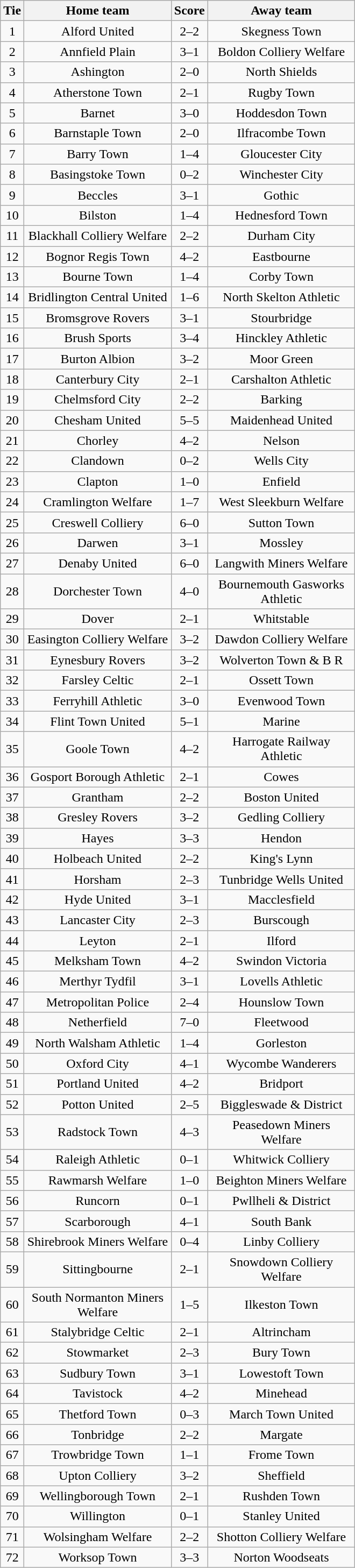<table class="wikitable" style="text-align:center;">
<tr>
<th width=20>Tie</th>
<th width=175>Home team</th>
<th width=20>Score</th>
<th width=175>Away team</th>
</tr>
<tr>
<td>1</td>
<td>Alford United</td>
<td>2–2</td>
<td>Skegness Town</td>
</tr>
<tr>
<td>2</td>
<td>Annfield Plain</td>
<td>3–1</td>
<td>Boldon Colliery Welfare</td>
</tr>
<tr>
<td>3</td>
<td>Ashington</td>
<td>2–0</td>
<td>North Shields</td>
</tr>
<tr>
<td>4</td>
<td>Atherstone Town</td>
<td>2–1</td>
<td>Rugby Town</td>
</tr>
<tr>
<td>5</td>
<td>Barnet</td>
<td>3–0</td>
<td>Hoddesdon Town</td>
</tr>
<tr>
<td>6</td>
<td>Barnstaple Town</td>
<td>2–0</td>
<td>Ilfracombe Town</td>
</tr>
<tr>
<td>7</td>
<td>Barry Town</td>
<td>1–4</td>
<td>Gloucester City</td>
</tr>
<tr>
<td>8</td>
<td>Basingstoke Town</td>
<td>0–2</td>
<td>Winchester City</td>
</tr>
<tr>
<td>9</td>
<td>Beccles</td>
<td>3–1</td>
<td>Gothic</td>
</tr>
<tr>
<td>10</td>
<td>Bilston</td>
<td>1–4</td>
<td>Hednesford Town</td>
</tr>
<tr>
<td>11</td>
<td>Blackhall Colliery Welfare</td>
<td>2–2</td>
<td>Durham City</td>
</tr>
<tr>
<td>12</td>
<td>Bognor Regis Town</td>
<td>4–2</td>
<td>Eastbourne</td>
</tr>
<tr>
<td>13</td>
<td>Bourne Town</td>
<td>1–4</td>
<td>Corby Town</td>
</tr>
<tr>
<td>14</td>
<td>Bridlington Central United</td>
<td>1–6</td>
<td>North Skelton Athletic</td>
</tr>
<tr>
<td>15</td>
<td>Bromsgrove Rovers</td>
<td>3–1</td>
<td>Stourbridge</td>
</tr>
<tr>
<td>16</td>
<td>Brush Sports</td>
<td>3–4</td>
<td>Hinckley Athletic</td>
</tr>
<tr>
<td>17</td>
<td>Burton Albion</td>
<td>3–2</td>
<td>Moor Green</td>
</tr>
<tr>
<td>18</td>
<td>Canterbury City</td>
<td>2–1</td>
<td>Carshalton Athletic</td>
</tr>
<tr>
<td>19</td>
<td>Chelmsford City</td>
<td>2–2</td>
<td>Barking</td>
</tr>
<tr>
<td>20</td>
<td>Chesham United</td>
<td>5–5</td>
<td>Maidenhead United</td>
</tr>
<tr>
<td>21</td>
<td>Chorley</td>
<td>4–2</td>
<td>Nelson</td>
</tr>
<tr>
<td>22</td>
<td>Clandown</td>
<td>0–2</td>
<td>Wells City</td>
</tr>
<tr>
<td>23</td>
<td>Clapton</td>
<td>1–0</td>
<td>Enfield</td>
</tr>
<tr>
<td>24</td>
<td>Cramlington Welfare</td>
<td>1–7</td>
<td>West Sleekburn Welfare</td>
</tr>
<tr>
<td>25</td>
<td>Creswell Colliery</td>
<td>6–0</td>
<td>Sutton Town</td>
</tr>
<tr>
<td>26</td>
<td>Darwen</td>
<td>3–1</td>
<td>Mossley</td>
</tr>
<tr>
<td>27</td>
<td>Denaby United</td>
<td>6–0</td>
<td>Langwith Miners Welfare</td>
</tr>
<tr>
<td>28</td>
<td>Dorchester Town</td>
<td>4–0</td>
<td>Bournemouth Gasworks Athletic</td>
</tr>
<tr>
<td>29</td>
<td>Dover</td>
<td>2–1</td>
<td>Whitstable</td>
</tr>
<tr>
<td>30</td>
<td>Easington Colliery Welfare</td>
<td>3–2</td>
<td>Dawdon Colliery Welfare</td>
</tr>
<tr>
<td>31</td>
<td>Eynesbury Rovers</td>
<td>3–2</td>
<td>Wolverton Town & B R</td>
</tr>
<tr>
<td>32</td>
<td>Farsley Celtic</td>
<td>2–1</td>
<td>Ossett Town</td>
</tr>
<tr>
<td>33</td>
<td>Ferryhill Athletic</td>
<td>3–0</td>
<td>Evenwood Town</td>
</tr>
<tr>
<td>34</td>
<td>Flint Town United</td>
<td>5–1</td>
<td>Marine</td>
</tr>
<tr>
<td>35</td>
<td>Goole Town</td>
<td>4–2</td>
<td>Harrogate Railway Athletic</td>
</tr>
<tr>
<td>36</td>
<td>Gosport Borough Athletic</td>
<td>2–1</td>
<td>Cowes</td>
</tr>
<tr>
<td>37</td>
<td>Grantham</td>
<td>2–2</td>
<td>Boston United</td>
</tr>
<tr>
<td>38</td>
<td>Gresley Rovers</td>
<td>3–2</td>
<td>Gedling Colliery</td>
</tr>
<tr>
<td>39</td>
<td>Hayes</td>
<td>3–3</td>
<td>Hendon</td>
</tr>
<tr>
<td>40</td>
<td>Holbeach United</td>
<td>2–2</td>
<td>King's Lynn</td>
</tr>
<tr>
<td>41</td>
<td>Horsham</td>
<td>2–3</td>
<td>Tunbridge Wells United</td>
</tr>
<tr>
<td>42</td>
<td>Hyde United</td>
<td>3–1</td>
<td>Macclesfield</td>
</tr>
<tr>
<td>43</td>
<td>Lancaster City</td>
<td>2–3</td>
<td>Burscough</td>
</tr>
<tr>
<td>44</td>
<td>Leyton</td>
<td>2–1</td>
<td>Ilford</td>
</tr>
<tr>
<td>45</td>
<td>Melksham Town</td>
<td>4–2</td>
<td>Swindon Victoria</td>
</tr>
<tr>
<td>46</td>
<td>Merthyr Tydfil</td>
<td>3–1</td>
<td>Lovells Athletic</td>
</tr>
<tr>
<td>47</td>
<td>Metropolitan Police</td>
<td>2–4</td>
<td>Hounslow Town</td>
</tr>
<tr>
<td>48</td>
<td>Netherfield</td>
<td>7–0</td>
<td>Fleetwood</td>
</tr>
<tr>
<td>49</td>
<td>North Walsham Athletic</td>
<td>1–4</td>
<td>Gorleston</td>
</tr>
<tr>
<td>50</td>
<td>Oxford City</td>
<td>4–1</td>
<td>Wycombe Wanderers</td>
</tr>
<tr>
<td>51</td>
<td>Portland United</td>
<td>4–2</td>
<td>Bridport</td>
</tr>
<tr>
<td>52</td>
<td>Potton United</td>
<td>2–5</td>
<td>Biggleswade & District</td>
</tr>
<tr>
<td>53</td>
<td>Radstock Town</td>
<td>4–3</td>
<td>Peasedown Miners Welfare</td>
</tr>
<tr>
<td>54</td>
<td>Raleigh Athletic</td>
<td>0–1</td>
<td>Whitwick Colliery</td>
</tr>
<tr>
<td>55</td>
<td>Rawmarsh Welfare</td>
<td>1–0</td>
<td>Beighton Miners Welfare</td>
</tr>
<tr>
<td>56</td>
<td>Runcorn</td>
<td>0–1</td>
<td>Pwllheli & District</td>
</tr>
<tr>
<td>57</td>
<td>Scarborough</td>
<td>4–1</td>
<td>South Bank</td>
</tr>
<tr>
<td>58</td>
<td>Shirebrook Miners Welfare</td>
<td>0–4</td>
<td>Linby Colliery</td>
</tr>
<tr>
<td>59</td>
<td>Sittingbourne</td>
<td>2–1</td>
<td>Snowdown Colliery Welfare</td>
</tr>
<tr>
<td>60</td>
<td>South Normanton Miners Welfare</td>
<td>1–5</td>
<td>Ilkeston Town</td>
</tr>
<tr>
<td>61</td>
<td>Stalybridge Celtic</td>
<td>2–1</td>
<td>Altrincham</td>
</tr>
<tr>
<td>62</td>
<td>Stowmarket</td>
<td>2–3</td>
<td>Bury Town</td>
</tr>
<tr>
<td>63</td>
<td>Sudbury Town</td>
<td>3–1</td>
<td>Lowestoft Town</td>
</tr>
<tr>
<td>64</td>
<td>Tavistock</td>
<td>4–2</td>
<td>Minehead</td>
</tr>
<tr>
<td>65</td>
<td>Thetford Town</td>
<td>0–3</td>
<td>March Town United</td>
</tr>
<tr>
<td>66</td>
<td>Tonbridge</td>
<td>2–2</td>
<td>Margate</td>
</tr>
<tr>
<td>67</td>
<td>Trowbridge Town</td>
<td>1–1</td>
<td>Frome Town</td>
</tr>
<tr>
<td>68</td>
<td>Upton Colliery</td>
<td>3–2</td>
<td>Sheffield</td>
</tr>
<tr>
<td>69</td>
<td>Wellingborough Town</td>
<td>2–1</td>
<td>Rushden Town</td>
</tr>
<tr>
<td>70</td>
<td>Willington</td>
<td>0–1</td>
<td>Stanley United</td>
</tr>
<tr>
<td>71</td>
<td>Wolsingham Welfare</td>
<td>2–2</td>
<td>Shotton Colliery Welfare</td>
</tr>
<tr>
<td>72</td>
<td>Worksop Town</td>
<td>3–3</td>
<td>Norton Woodseats</td>
</tr>
</table>
